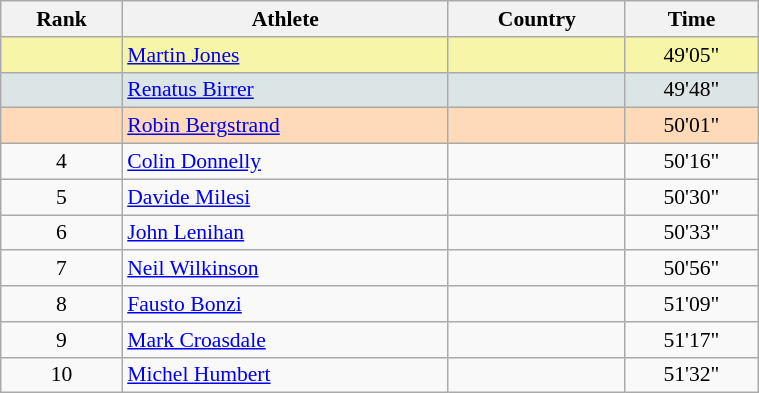<table class="wikitable" width=40% style="font-size:90%; text-align:center;">
<tr>
<th>Rank</th>
<th>Athlete</th>
<th>Country</th>
<th>Time</th>
</tr>
<tr bgcolor="#F7F6A8">
<td></td>
<td align=left><a href='#'>Martin Jones</a></td>
<td align=left></td>
<td>49'05"</td>
</tr>
<tr bgcolor="#DCE5E5">
<td></td>
<td align=left><a href='#'>Renatus Birrer</a></td>
<td align=left></td>
<td>49'48"</td>
</tr>
<tr bgcolor="#FFDAB9">
<td></td>
<td align=left><a href='#'>Robin Bergstrand</a></td>
<td align=left></td>
<td>50'01"</td>
</tr>
<tr>
<td>4</td>
<td align=left><a href='#'>Colin Donnelly</a></td>
<td align=left></td>
<td>50'16"</td>
</tr>
<tr>
<td>5</td>
<td align=left><a href='#'>Davide Milesi</a></td>
<td align=left></td>
<td>50'30"</td>
</tr>
<tr>
<td>6</td>
<td align=left><a href='#'>John Lenihan</a></td>
<td align=left></td>
<td>50'33"</td>
</tr>
<tr>
<td>7</td>
<td align=left><a href='#'>Neil Wilkinson</a></td>
<td align=left></td>
<td>50'56"</td>
</tr>
<tr>
<td>8</td>
<td align=left><a href='#'>Fausto Bonzi</a></td>
<td align=left></td>
<td>51'09"</td>
</tr>
<tr>
<td>9</td>
<td align=left><a href='#'>Mark Croasdale</a></td>
<td align=left></td>
<td>51'17"</td>
</tr>
<tr>
<td>10</td>
<td align=left><a href='#'>Michel Humbert</a></td>
<td align=left></td>
<td>51'32"</td>
</tr>
</table>
